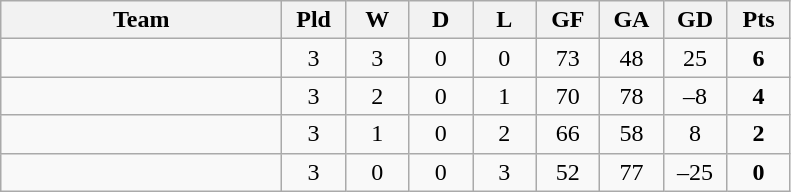<table class="wikitable" style="text-align: center;">
<tr>
<th width="180">Team</th>
<th width="35">Pld</th>
<th width="35">W</th>
<th width="35">D</th>
<th width="35">L</th>
<th width="35">GF</th>
<th width="35">GA</th>
<th width="35">GD</th>
<th width="35">Pts</th>
</tr>
<tr>
<td align="left"></td>
<td>3</td>
<td>3</td>
<td>0</td>
<td>0</td>
<td>73</td>
<td>48</td>
<td>25</td>
<td><strong>6</strong></td>
</tr>
<tr>
<td align="left"></td>
<td>3</td>
<td>2</td>
<td>0</td>
<td>1</td>
<td>70</td>
<td>78</td>
<td>–8</td>
<td><strong>4</strong></td>
</tr>
<tr>
<td align="left"></td>
<td>3</td>
<td>1</td>
<td>0</td>
<td>2</td>
<td>66</td>
<td>58</td>
<td>8</td>
<td><strong>2</strong></td>
</tr>
<tr>
<td align="left"></td>
<td>3</td>
<td>0</td>
<td>0</td>
<td>3</td>
<td>52</td>
<td>77</td>
<td>–25</td>
<td><strong>0</strong></td>
</tr>
</table>
